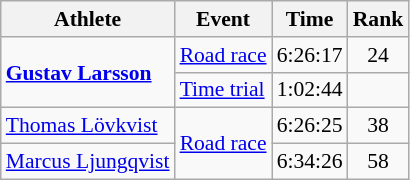<table class=wikitable style="font-size:90%">
<tr>
<th>Athlete</th>
<th>Event</th>
<th>Time</th>
<th>Rank</th>
</tr>
<tr align=center>
<td align=left rowspan=2><strong><a href='#'>Gustav Larsson</a></strong></td>
<td align=left><a href='#'>Road race</a></td>
<td>6:26:17</td>
<td>24</td>
</tr>
<tr align=center>
<td align=left><a href='#'>Time trial</a></td>
<td>1:02:44</td>
<td></td>
</tr>
<tr align=center>
<td align=left><a href='#'>Thomas Lövkvist</a></td>
<td align=left rowspan=2><a href='#'>Road race</a></td>
<td>6:26:25</td>
<td>38</td>
</tr>
<tr align=center>
<td align=left><a href='#'>Marcus Ljungqvist</a></td>
<td>6:34:26</td>
<td>58</td>
</tr>
</table>
